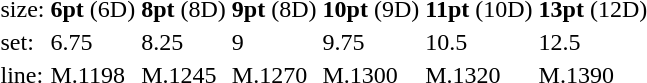<table style="margin-left:40px;">
<tr>
<td>size:</td>
<td><strong>6pt</strong> (6D)</td>
<td><strong>8pt</strong> (8D)</td>
<td><strong>9pt</strong> (8D)</td>
<td><strong>10pt</strong> (9D)</td>
<td><strong>11pt</strong> (10D)</td>
<td><strong>13pt</strong> (12D)</td>
</tr>
<tr>
<td>set:</td>
<td>6.75</td>
<td>8.25</td>
<td>9</td>
<td>9.75</td>
<td>10.5</td>
<td>12.5</td>
</tr>
<tr>
<td>line:</td>
<td>M.1198</td>
<td>M.1245</td>
<td>M.1270</td>
<td>M.1300</td>
<td>M.1320</td>
<td>M.1390</td>
</tr>
</table>
